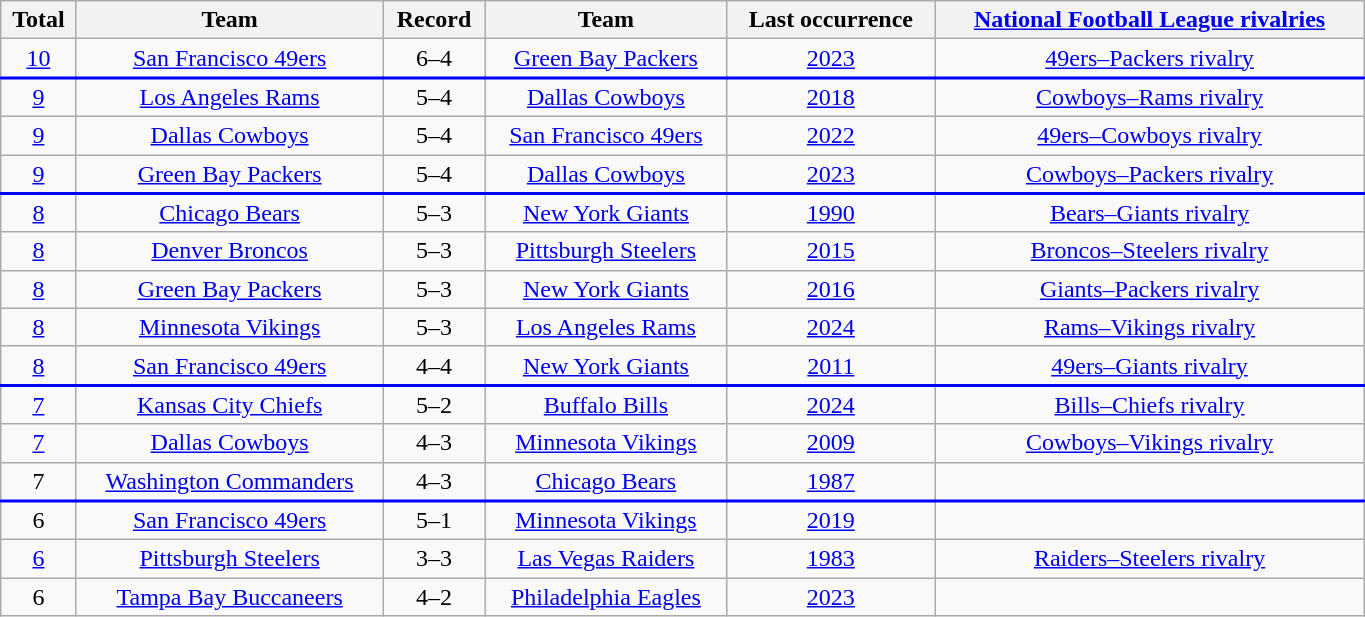<table class="wikitable sortable" style="text-align:center; width:72%;">
<tr>
<th>Total</th>
<th>Team</th>
<th>Record</th>
<th>Team</th>
<th>Last occurrence</th>
<th><a href='#'>National Football League rivalries</a></th>
</tr>
<tr>
<td><a href='#'>10</a></td>
<td><a href='#'>San Francisco 49ers</a></td>
<td>6–4</td>
<td><a href='#'>Green Bay Packers</a></td>
<td><a href='#'>2023</a></td>
<td><a href='#'>49ers–Packers rivalry</a></td>
</tr>
<tr style="border-top: 2px solid blue;">
<td><a href='#'>9</a></td>
<td><a href='#'>Los Angeles Rams</a></td>
<td>5–4</td>
<td><a href='#'>Dallas Cowboys</a></td>
<td><a href='#'>2018</a></td>
<td><a href='#'>Cowboys–Rams rivalry</a></td>
</tr>
<tr>
<td><a href='#'>9</a></td>
<td><a href='#'>Dallas Cowboys</a></td>
<td>5–4</td>
<td><a href='#'>San Francisco 49ers</a></td>
<td><a href='#'>2022</a></td>
<td><a href='#'>49ers–Cowboys rivalry</a></td>
</tr>
<tr>
<td><a href='#'>9</a></td>
<td><a href='#'>Green Bay Packers</a></td>
<td>5–4</td>
<td><a href='#'>Dallas Cowboys</a></td>
<td><a href='#'>2023</a></td>
<td><a href='#'>Cowboys–Packers rivalry</a></td>
</tr>
<tr style="border-top: 2px solid blue;">
<td><a href='#'>8</a></td>
<td><a href='#'>Chicago Bears</a></td>
<td>5–3</td>
<td><a href='#'>New York Giants</a></td>
<td><a href='#'>1990</a></td>
<td><a href='#'>Bears–Giants rivalry</a></td>
</tr>
<tr>
<td><a href='#'>8</a></td>
<td><a href='#'>Denver Broncos</a></td>
<td>5–3</td>
<td><a href='#'>Pittsburgh Steelers</a></td>
<td><a href='#'>2015</a></td>
<td><a href='#'>Broncos–Steelers rivalry</a></td>
</tr>
<tr>
<td><a href='#'>8</a></td>
<td><a href='#'>Green Bay Packers</a></td>
<td>5–3</td>
<td><a href='#'>New York Giants</a></td>
<td><a href='#'>2016</a></td>
<td><a href='#'>Giants–Packers rivalry</a></td>
</tr>
<tr>
<td><a href='#'>8</a></td>
<td><a href='#'>Minnesota Vikings</a></td>
<td>5–3 <br></td>
<td><a href='#'>Los Angeles Rams</a></td>
<td><a href='#'>2024</a></td>
<td><a href='#'>Rams–Vikings rivalry</a></td>
</tr>
<tr>
<td><a href='#'>8</a></td>
<td><a href='#'>San Francisco 49ers</a></td>
<td>4–4</td>
<td><a href='#'>New York Giants</a></td>
<td><a href='#'>2011</a></td>
<td><a href='#'>49ers–Giants rivalry</a></td>
</tr>
<tr style="border-top: 2px solid blue;">
<td><a href='#'>7</a></td>
<td><a href='#'>Kansas City Chiefs</a></td>
<td>5–2</td>
<td><a href='#'>Buffalo Bills</a></td>
<td><a href='#'>2024</a></td>
<td><a href='#'>Bills–Chiefs rivalry</a></td>
</tr>
<tr>
<td><a href='#'>7</a></td>
<td><a href='#'>Dallas Cowboys</a></td>
<td>4–3</td>
<td><a href='#'>Minnesota Vikings</a></td>
<td><a href='#'>2009</a></td>
<td><a href='#'>Cowboys–Vikings rivalry</a></td>
</tr>
<tr>
<td>7</td>
<td><a href='#'>Washington Commanders</a></td>
<td>4–3</td>
<td><a href='#'>Chicago Bears</a></td>
<td><a href='#'>1987</a></td>
</tr>
<tr style="border-top: 2px solid blue;">
<td>6</td>
<td><a href='#'>San Francisco 49ers</a></td>
<td>5–1</td>
<td><a href='#'>Minnesota Vikings</a></td>
<td><a href='#'>2019</a></td>
</tr>
<tr>
<td><a href='#'>6</a></td>
<td><a href='#'>Pittsburgh Steelers</a></td>
<td>3–3</td>
<td><a href='#'>Las Vegas Raiders</a></td>
<td><a href='#'>1983</a></td>
<td><a href='#'>Raiders–Steelers rivalry</a></td>
</tr>
<tr>
<td>6</td>
<td><a href='#'>Tampa Bay Buccaneers</a></td>
<td>4–2</td>
<td><a href='#'>Philadelphia Eagles</a></td>
<td><a href='#'>2023</a></td>
<td></td>
</tr>
</table>
